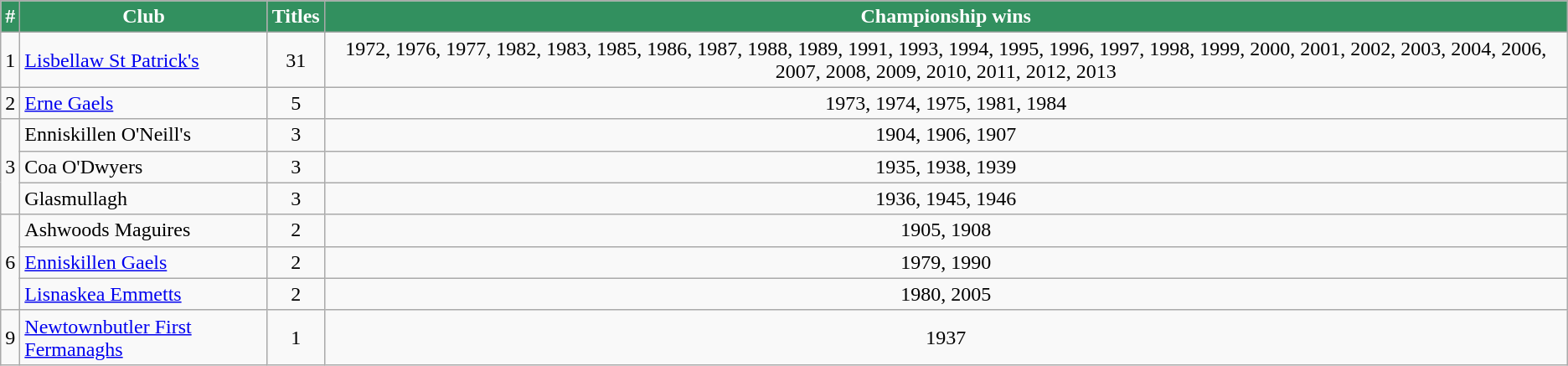<table class="wikitable sortable" style="text-align:center;">
<tr>
<th style="background:#32905f;color:white">#</th>
<th style="background:#32905f;color:white">Club</th>
<th style="background:#32905f;color:white">Titles</th>
<th style="background:#32905f;color:white">Championship wins</th>
</tr>
<tr>
<td>1</td>
<td style="text-align:left;"><a href='#'>Lisbellaw St Patrick's</a></td>
<td>31</td>
<td>1972, 1976, 1977, 1982, 1983, 1985, 1986, 1987, 1988, 1989, 1991, 1993, 1994, 1995, 1996, 1997, 1998, 1999, 2000, 2001, 2002, 2003, 2004, 2006, 2007, 2008, 2009, 2010, 2011, 2012, 2013</td>
</tr>
<tr>
<td>2</td>
<td style="text-align:left;"><a href='#'>Erne Gaels</a></td>
<td>5</td>
<td>1973, 1974, 1975, 1981, 1984</td>
</tr>
<tr>
<td rowspan="3">3</td>
<td style="text-align:left;">Enniskillen O'Neill's</td>
<td>3</td>
<td>1904, 1906, 1907</td>
</tr>
<tr>
<td style="text-align:left;">Coa O'Dwyers</td>
<td>3</td>
<td>1935, 1938, 1939</td>
</tr>
<tr>
<td style="text-align:left;">Glasmullagh</td>
<td>3</td>
<td>1936, 1945, 1946</td>
</tr>
<tr>
<td rowspan="3">6</td>
<td style="text-align:left;">Ashwoods Maguires</td>
<td>2</td>
<td>1905, 1908</td>
</tr>
<tr>
<td style="text-align:left;"><a href='#'>Enniskillen Gaels</a></td>
<td>2</td>
<td>1979, 1990</td>
</tr>
<tr>
<td style="text-align:left;"><a href='#'>Lisnaskea Emmetts</a></td>
<td>2</td>
<td>1980, 2005</td>
</tr>
<tr>
<td>9</td>
<td style="text-align:left;"><a href='#'>Newtownbutler First Fermanaghs</a></td>
<td>1</td>
<td>1937</td>
</tr>
</table>
